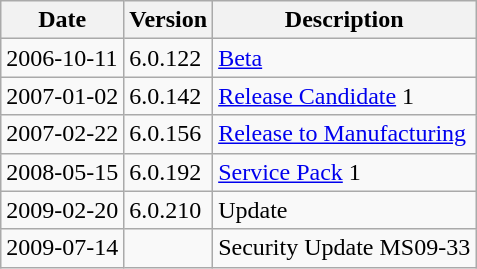<table class="wikitable">
<tr>
<th>Date</th>
<th>Version</th>
<th>Description</th>
</tr>
<tr>
<td>2006-10-11</td>
<td>6.0.122</td>
<td><a href='#'>Beta</a></td>
</tr>
<tr>
<td>2007-01-02</td>
<td>6.0.142</td>
<td><a href='#'>Release Candidate</a> 1</td>
</tr>
<tr>
<td>2007-02-22</td>
<td>6.0.156</td>
<td><a href='#'>Release to Manufacturing</a></td>
</tr>
<tr>
<td>2008-05-15</td>
<td>6.0.192</td>
<td><a href='#'>Service Pack</a> 1</td>
</tr>
<tr>
<td>2009-02-20</td>
<td>6.0.210</td>
<td>Update</td>
</tr>
<tr>
<td>2009-07-14</td>
<td></td>
<td>Security Update MS09-33</td>
</tr>
</table>
